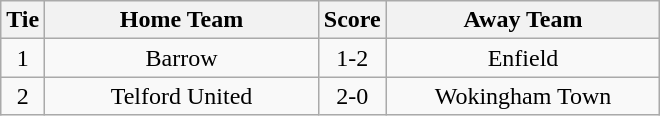<table class="wikitable" style="text-align:center;">
<tr>
<th width=20>Tie</th>
<th width=175>Home Team</th>
<th width=20>Score</th>
<th width=175>Away Team</th>
</tr>
<tr>
<td>1</td>
<td>Barrow</td>
<td>1-2</td>
<td>Enfield</td>
</tr>
<tr>
<td>2</td>
<td>Telford United</td>
<td>2-0</td>
<td>Wokingham Town</td>
</tr>
</table>
